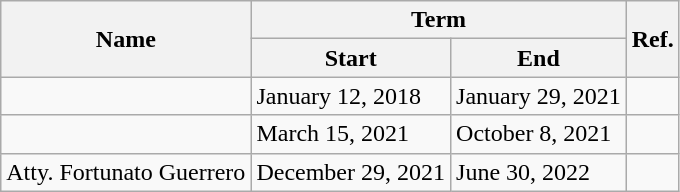<table class="wikitable sortable">
<tr>
<th rowspan=2>Name</th>
<th colspan=2>Term</th>
<th rowspan=2>Ref.</th>
</tr>
<tr>
<th>Start</th>
<th>End</th>
</tr>
<tr>
<td></td>
<td>January 12, 2018</td>
<td>January 29, 2021</td>
<td></td>
</tr>
<tr>
<td></td>
<td>March 15, 2021</td>
<td>October 8, 2021</td>
<td></td>
</tr>
<tr>
<td>Atty. Fortunato Guerrero</td>
<td>December 29, 2021</td>
<td>June 30, 2022</td>
<td></td>
</tr>
</table>
